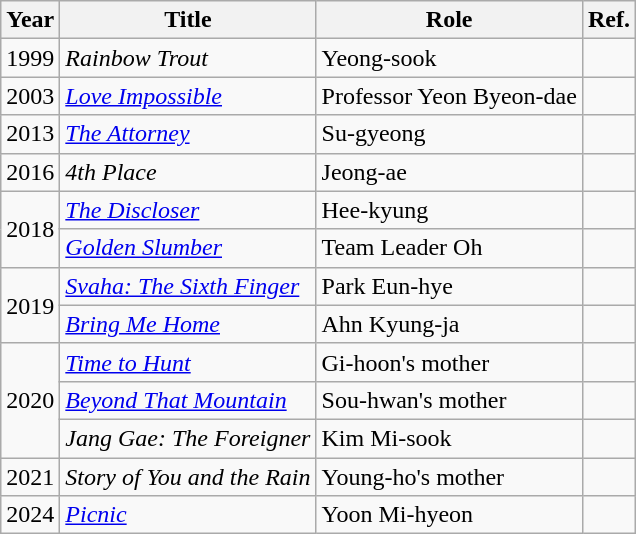<table class="wikitable">
<tr>
<th>Year</th>
<th>Title</th>
<th>Role</th>
<th>Ref.</th>
</tr>
<tr>
<td>1999</td>
<td><em>Rainbow Trout</em></td>
<td>Yeong-sook</td>
<td></td>
</tr>
<tr>
<td>2003</td>
<td><em><a href='#'>Love Impossible</a></em></td>
<td>Professor Yeon Byeon-dae</td>
<td></td>
</tr>
<tr>
<td>2013</td>
<td><em><a href='#'>The Attorney</a></em></td>
<td>Su-gyeong</td>
<td></td>
</tr>
<tr>
<td>2016</td>
<td><em>4th Place</em></td>
<td>Jeong-ae</td>
<td></td>
</tr>
<tr>
<td rowspan="2">2018</td>
<td><em><a href='#'>The Discloser</a></em></td>
<td>Hee-kyung</td>
<td></td>
</tr>
<tr>
<td><em><a href='#'>Golden Slumber</a></em></td>
<td>Team Leader Oh</td>
<td></td>
</tr>
<tr>
<td rowspan="2">2019</td>
<td><em><a href='#'>Svaha: The Sixth Finger</a></em></td>
<td>Park Eun-hye</td>
<td></td>
</tr>
<tr>
<td><em><a href='#'>Bring Me Home</a></em></td>
<td>Ahn Kyung-ja</td>
<td></td>
</tr>
<tr>
<td rowspan="3">2020</td>
<td><em><a href='#'>Time to Hunt</a></em></td>
<td>Gi-hoon's mother</td>
<td></td>
</tr>
<tr>
<td><em><a href='#'>Beyond That Mountain</a></em></td>
<td>Sou-hwan's mother</td>
<td></td>
</tr>
<tr>
<td><em>Jang Gae: The Foreigner</em></td>
<td>Kim Mi-sook</td>
<td></td>
</tr>
<tr>
<td>2021</td>
<td><em>Story of You and the Rain</em></td>
<td>Young-ho's mother</td>
<td></td>
</tr>
<tr>
<td>2024</td>
<td><em><a href='#'>Picnic</a></em></td>
<td>Yoon Mi-hyeon</td>
<td></td>
</tr>
</table>
